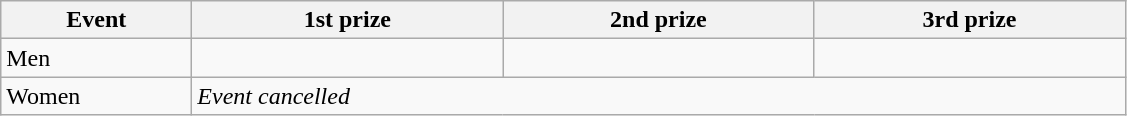<table class="wikitable">
<tr>
<th width=120>Event</th>
<th width=200>1st prize</th>
<th width=200>2nd prize</th>
<th width=200>3rd prize</th>
</tr>
<tr>
<td>Men</td>
<td></td>
<td></td>
<td></td>
</tr>
<tr>
<td>Women</td>
<td colspan="3"><em>Event cancelled</em></td>
</tr>
</table>
